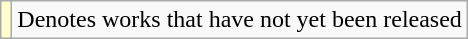<table class="wikitable">
<tr>
<td style="background:#FFFFCC;"></td>
<td>Denotes works that have not yet been released</td>
</tr>
</table>
